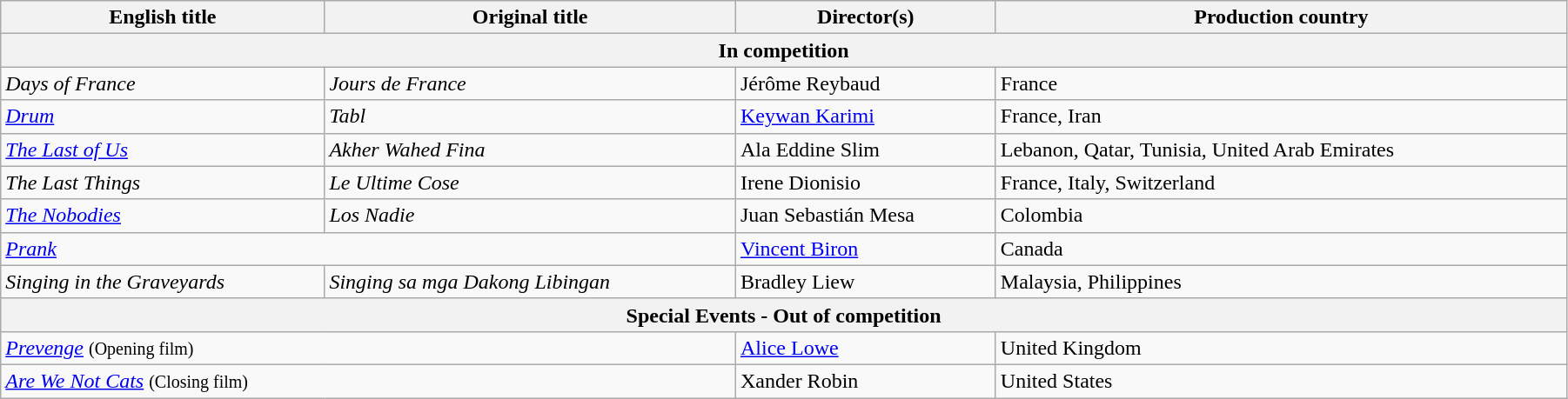<table class="wikitable" style="width:95%; margin-bottom:0px">
<tr>
<th>English title</th>
<th>Original title</th>
<th>Director(s)</th>
<th>Production country</th>
</tr>
<tr>
<th colspan=4>In competition</th>
</tr>
<tr>
<td><em>Days of France</em></td>
<td><em>Jours de France</em></td>
<td data-sort-value="Reybaud">Jérôme Reybaud</td>
<td>France</td>
</tr>
<tr>
<td><em><a href='#'>Drum</a></em></td>
<td><em>Tabl</em></td>
<td data-sort-value="Karimi"><a href='#'>Keywan Karimi</a></td>
<td>France, Iran</td>
</tr>
<tr>
<td data-sort-value="Last Of"><em><a href='#'>The Last of Us</a></em></td>
<td><em>Akher Wahed Fina</em></td>
<td data-sort-value="Slim">Ala Eddine Slim</td>
<td>Lebanon, Qatar, Tunisia, United Arab Emirates</td>
</tr>
<tr>
<td data-sort-value="Last Things"><em>The Last Things</em></td>
<td><em>Le Ultime Cose</em></td>
<td data-sort-value="Dionisio">Irene Dionisio</td>
<td>France, Italy, Switzerland</td>
</tr>
<tr>
<td data-sort-value="Nobodies"><em><a href='#'>The Nobodies</a></em></td>
<td><em>Los Nadie</em></td>
<td data-sort-value="Mesa">Juan Sebastián Mesa</td>
<td>Colombia</td>
</tr>
<tr>
<td colspan=2><em><a href='#'>Prank</a></em></td>
<td data-sort-value="Biron"><a href='#'>Vincent Biron</a></td>
<td>Canada</td>
</tr>
<tr>
<td><em>Singing in the Graveyards</em></td>
<td><em>Singing sa mga Dakong Libingan</em></td>
<td data-sort-value="Liew">Bradley Liew</td>
<td>Malaysia, Philippines</td>
</tr>
<tr>
<th colspan="4">Special Events - Out of competition</th>
</tr>
<tr>
<td colspan="2"><em><a href='#'>Prevenge</a></em> <small>(Opening film)</small></td>
<td><a href='#'>Alice Lowe</a></td>
<td>United Kingdom</td>
</tr>
<tr>
<td colspan="2"><em><a href='#'>Are We Not Cats</a></em> <small>(Closing film)</small></td>
<td>Xander Robin</td>
<td>United States</td>
</tr>
</table>
